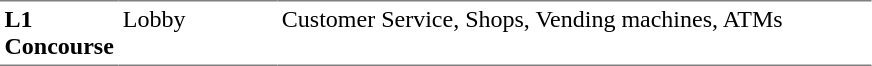<table table border=0 cellspacing=0 cellpadding=3>
<tr>
<td style="border-bottom:solid 1px gray; border-top:solid 1px gray;" valign=top width=50><strong>L1<br>Concourse</strong></td>
<td style="border-bottom:solid 1px gray; border-top:solid 1px gray;" valign=top width=100>Lobby</td>
<td style="border-bottom:solid 1px gray; border-top:solid 1px gray;" valign=top width=390>Customer Service, Shops, Vending machines, ATMs</td>
</tr>
</table>
